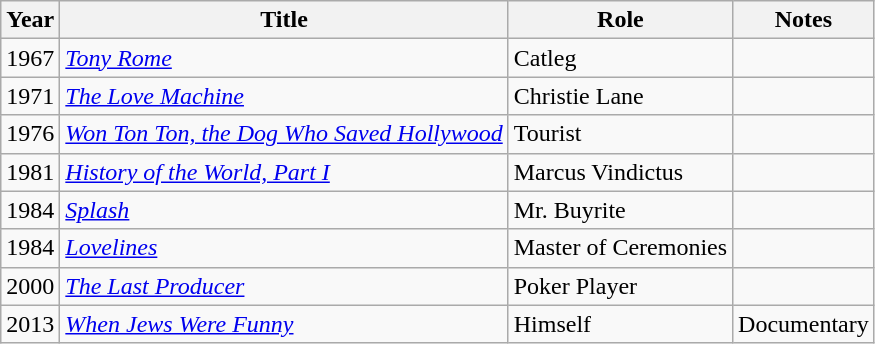<table class="wikitable">
<tr>
<th>Year</th>
<th>Title</th>
<th>Role</th>
<th>Notes</th>
</tr>
<tr>
<td>1967</td>
<td><em><a href='#'>Tony Rome</a></em></td>
<td>Catleg</td>
<td></td>
</tr>
<tr>
<td>1971</td>
<td><em><a href='#'>The Love Machine</a></em></td>
<td>Christie Lane</td>
<td></td>
</tr>
<tr>
<td>1976</td>
<td><em><a href='#'>Won Ton Ton, the Dog Who Saved Hollywood</a></em></td>
<td>Tourist</td>
<td></td>
</tr>
<tr>
<td>1981</td>
<td><em><a href='#'>History of the World, Part I</a></em></td>
<td>Marcus Vindictus</td>
<td></td>
</tr>
<tr>
<td>1984</td>
<td><em><a href='#'>Splash</a></em></td>
<td>Mr. Buyrite</td>
<td></td>
</tr>
<tr>
<td>1984</td>
<td><em><a href='#'>Lovelines</a></em></td>
<td>Master of Ceremonies</td>
<td></td>
</tr>
<tr>
<td>2000</td>
<td><em><a href='#'>The Last Producer</a></em></td>
<td>Poker Player</td>
<td></td>
</tr>
<tr>
<td>2013</td>
<td><em><a href='#'>When Jews Were Funny</a></em></td>
<td>Himself</td>
<td>Documentary</td>
</tr>
</table>
